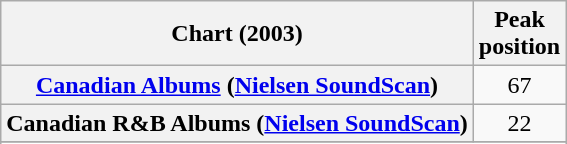<table class="wikitable sortable plainrowheaders">
<tr>
<th align="left">Chart (2003)</th>
<th align="left">Peak<br>position</th>
</tr>
<tr>
<th scope="row"><a href='#'>Canadian Albums</a> (<a href='#'>Nielsen SoundScan</a>)</th>
<td style="text-align:center;">67</td>
</tr>
<tr>
<th scope="row">Canadian R&B Albums (<a href='#'>Nielsen SoundScan</a>)</th>
<td style="text-align:center;">22</td>
</tr>
<tr>
</tr>
<tr>
</tr>
<tr>
</tr>
<tr>
</tr>
</table>
